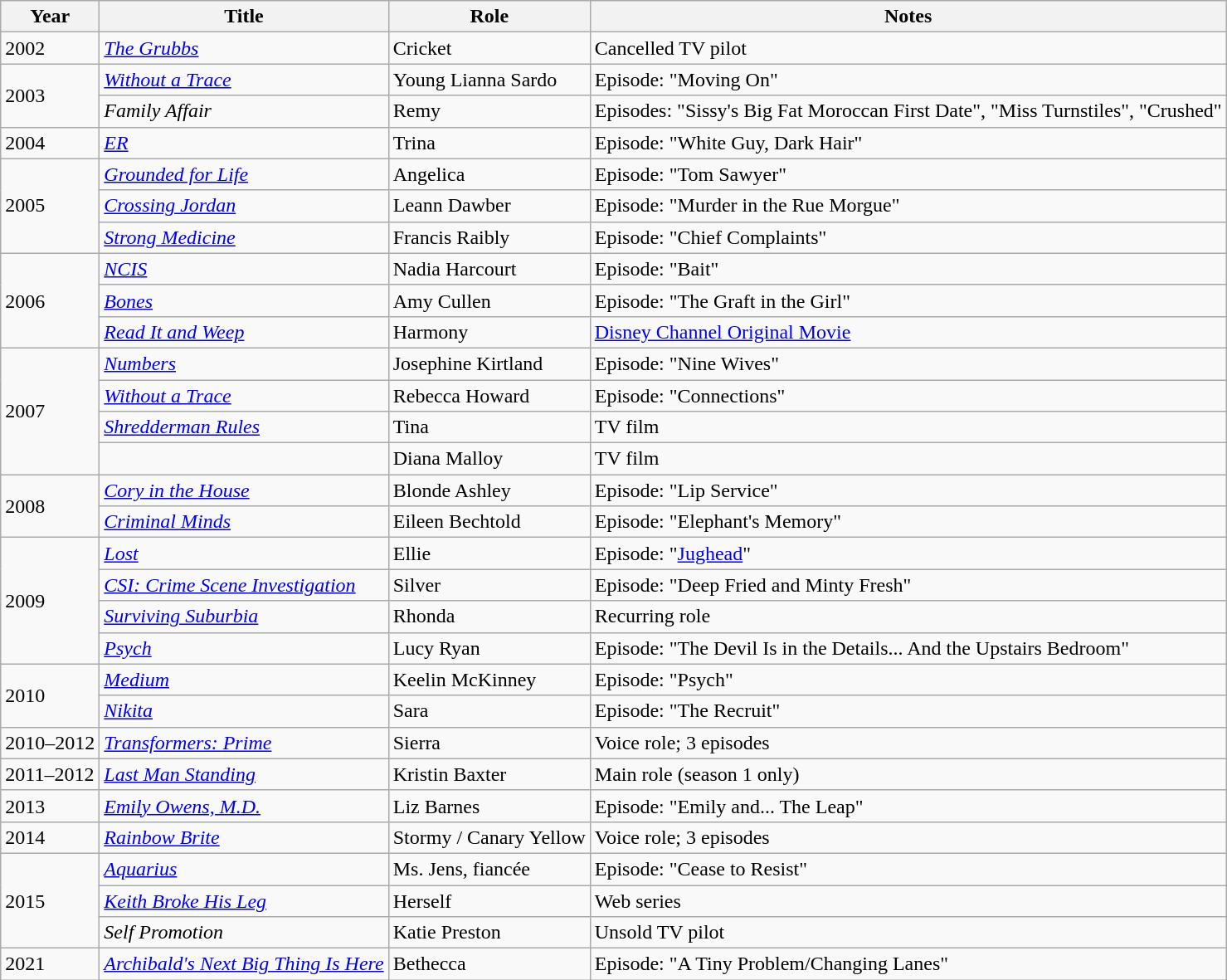<table class="wikitable sortable">
<tr>
<th>Year</th>
<th>Title</th>
<th>Role</th>
<th class="unsortable">Notes</th>
</tr>
<tr>
<td>2002</td>
<td><em><a href='#'>The Grubbs</a></em></td>
<td>Cricket</td>
<td>Cancelled TV pilot</td>
</tr>
<tr>
<td rowspan="2">2003</td>
<td><em><a href='#'>Without a Trace</a></em></td>
<td>Young Lianna Sardo</td>
<td>Episode: "Moving On"</td>
</tr>
<tr>
<td><em>Family Affair</em></td>
<td>Remy</td>
<td>Episodes: "Sissy's Big Fat Moroccan First Date", "Miss Turnstiles", "Crushed"</td>
</tr>
<tr>
<td>2004</td>
<td><em><a href='#'>ER</a></em></td>
<td>Trina</td>
<td>Episode: "White Guy, Dark Hair"</td>
</tr>
<tr>
<td rowspan="3">2005</td>
<td><em><a href='#'>Grounded for Life</a></em></td>
<td>Angelica</td>
<td>Episode: "Tom Sawyer"</td>
</tr>
<tr>
<td><em><a href='#'>Crossing Jordan</a></em></td>
<td>Leann Dawber</td>
<td>Episode: "Murder in the Rue Morgue"</td>
</tr>
<tr>
<td><em><a href='#'>Strong Medicine</a></em></td>
<td>Francis Raibly</td>
<td>Episode: "Chief Complaints"</td>
</tr>
<tr>
<td rowspan="3">2006</td>
<td><em><a href='#'>NCIS</a></em></td>
<td>Nadia Harcourt</td>
<td>Episode: "Bait"</td>
</tr>
<tr>
<td><em><a href='#'>Bones</a></em></td>
<td>Amy Cullen</td>
<td>Episode: "The Graft in the Girl"</td>
</tr>
<tr>
<td><em><a href='#'>Read It and Weep</a></em></td>
<td>Harmony</td>
<td><a href='#'>Disney Channel Original Movie</a></td>
</tr>
<tr>
<td rowspan="4">2007</td>
<td><em><a href='#'>Numbers</a></em></td>
<td>Josephine Kirtland</td>
<td>Episode: "Nine Wives"</td>
</tr>
<tr>
<td><em><a href='#'>Without a Trace</a></em></td>
<td>Rebecca Howard</td>
<td>Episode: "Connections"</td>
</tr>
<tr>
<td><em><a href='#'>Shredderman Rules</a></em></td>
<td>Tina</td>
<td>TV film</td>
</tr>
<tr>
<td><em></em></td>
<td>Diana Malloy</td>
<td>TV film</td>
</tr>
<tr>
<td rowspan="2">2008</td>
<td><em><a href='#'>Cory in the House</a></em></td>
<td>Blonde Ashley</td>
<td>Episode: "Lip Service"</td>
</tr>
<tr>
<td><em><a href='#'>Criminal Minds</a></em></td>
<td>Eileen Bechtold</td>
<td>Episode: "Elephant's Memory"</td>
</tr>
<tr>
<td rowspan="4">2009</td>
<td><em><a href='#'>Lost</a></em></td>
<td>Ellie</td>
<td>Episode: "<a href='#'>Jughead</a>"</td>
</tr>
<tr>
<td><em><a href='#'>CSI: Crime Scene Investigation</a></em></td>
<td>Silver</td>
<td>Episode: "Deep Fried and Minty Fresh"</td>
</tr>
<tr>
<td><em><a href='#'>Surviving Suburbia</a></em></td>
<td>Rhonda</td>
<td>Recurring role</td>
</tr>
<tr>
<td><em><a href='#'>Psych</a></em></td>
<td>Lucy Ryan</td>
<td>Episode: "The Devil Is in the Details... And the Upstairs Bedroom"</td>
</tr>
<tr>
<td rowspan="2">2010</td>
<td><em><a href='#'>Medium</a></em></td>
<td>Keelin McKinney</td>
<td>Episode: "Psych"</td>
</tr>
<tr>
<td><em><a href='#'>Nikita</a></em></td>
<td>Sara</td>
<td>Episode: "The Recruit"</td>
</tr>
<tr>
<td>2010–2012</td>
<td><em><a href='#'>Transformers: Prime</a></em></td>
<td>Sierra</td>
<td>Voice role; 3 episodes</td>
</tr>
<tr>
<td>2011–2012</td>
<td><em><a href='#'>Last Man Standing</a></em></td>
<td>Kristin Baxter</td>
<td>Main role (season 1 only)</td>
</tr>
<tr>
<td>2013</td>
<td><em><a href='#'>Emily Owens, M.D.</a></em></td>
<td>Liz Barnes</td>
<td>Episode: "Emily and... The Leap"</td>
</tr>
<tr>
<td>2014</td>
<td><em><a href='#'>Rainbow Brite</a></em></td>
<td>Stormy / Canary Yellow</td>
<td>Voice role; 3 episodes</td>
</tr>
<tr>
<td rowspan="3">2015</td>
<td><em><a href='#'>Aquarius</a></em></td>
<td>Ms. Jens, fiancée</td>
<td>Episode: "Cease to Resist"</td>
</tr>
<tr>
<td><em><a href='#'>Keith Broke His Leg</a></em></td>
<td>Herself</td>
<td>Web series</td>
</tr>
<tr>
<td><em>Self Promotion</em></td>
<td>Katie Preston</td>
<td>Unsold TV pilot</td>
</tr>
<tr>
<td>2021</td>
<td><em><a href='#'>Archibald's Next Big Thing Is Here</a></em></td>
<td>Bethecca</td>
<td>Episode: "A Tiny Problem/Changing Lanes"</td>
</tr>
</table>
